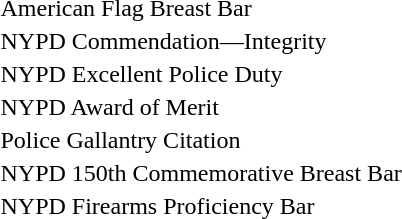<table>
<tr>
<td></td>
<td>American Flag Breast Bar</td>
</tr>
<tr>
<td></td>
<td>NYPD Commendation—Integrity</td>
</tr>
<tr>
<td></td>
<td>NYPD Excellent Police Duty</td>
</tr>
<tr>
<td></td>
<td>NYPD Award of Merit</td>
</tr>
<tr>
<td></td>
<td>Police Gallantry Citation</td>
</tr>
<tr>
<td></td>
<td>NYPD 150th Commemorative Breast Bar</td>
</tr>
<tr>
<td></td>
<td>NYPD Firearms Proficiency Bar</td>
</tr>
</table>
